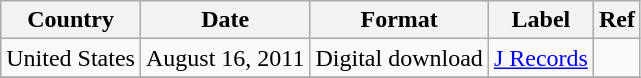<table class="wikitable">
<tr>
<th>Country</th>
<th>Date</th>
<th>Format</th>
<th>Label</th>
<th>Ref</th>
</tr>
<tr>
<td>United States</td>
<td rowspan="1">August 16, 2011</td>
<td rowspan="1">Digital download</td>
<td rowspan="1"><a href='#'>J Records</a></td>
<td></td>
</tr>
<tr>
</tr>
</table>
